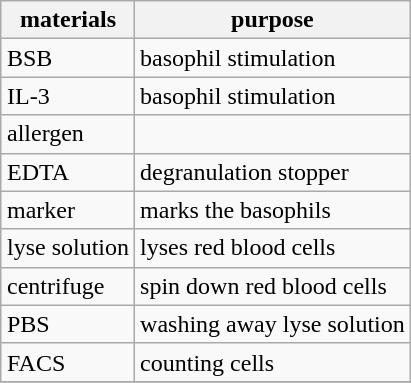<table class="wikitable" align=right>
<tr>
<th>materials</th>
<th>purpose</th>
</tr>
<tr>
<td>BSB</td>
<td>basophil stimulation</td>
</tr>
<tr>
<td>IL-3</td>
<td>basophil stimulation</td>
</tr>
<tr>
<td>allergen</td>
<td></td>
</tr>
<tr>
<td>EDTA</td>
<td>degranulation stopper</td>
</tr>
<tr>
<td>marker</td>
<td>marks the basophils</td>
</tr>
<tr>
<td>lyse solution</td>
<td>lyses red blood cells</td>
</tr>
<tr>
<td>centrifuge</td>
<td>spin down red blood cells</td>
</tr>
<tr>
<td>PBS</td>
<td>washing away lyse solution</td>
</tr>
<tr>
<td>FACS</td>
<td>counting cells</td>
</tr>
<tr>
</tr>
</table>
